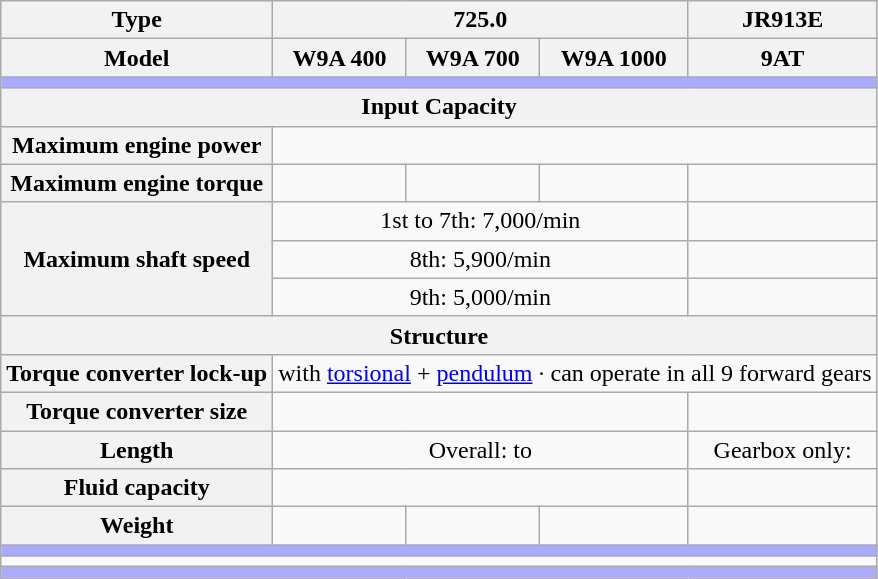<table class="wikitable collapsible" style="text-align:center">
<tr>
<th>Type</th>
<th colspan=3>725.0</th>
<th>JR913E</th>
</tr>
<tr>
<th>Model</th>
<th>W9A 400</th>
<th>W9A 700</th>
<th>W9A 1000</th>
<th>9AT</th>
</tr>
<tr>
<td colspan=5 style="background:#AAF;"></td>
</tr>
<tr>
<th colspan=5>Input Capacity</th>
</tr>
<tr>
<th>Maximum engine power</th>
<td colspan=4></td>
</tr>
<tr>
<th>Maximum engine torque</th>
<td></td>
<td></td>
<td></td>
<td></td>
</tr>
<tr>
<th rowspan=3>Maximum shaft speed</th>
<td colspan=3>1st to 7th: 7,000/min</td>
<td></td>
</tr>
<tr>
<td colspan=3>8th: 5,900/min</td>
<td></td>
</tr>
<tr>
<td colspan=3>9th: 5,000/min</td>
<td></td>
</tr>
<tr>
<th colspan=5>Structure</th>
</tr>
<tr>
<th>Torque converter lock-up</th>
<td colspan=4>with <a href='#'>torsional</a> + <a href='#'>pendulum</a> · can operate in all 9 forward gears</td>
</tr>
<tr>
<th>Torque converter size</th>
<td colspan=3></td>
<td></td>
</tr>
<tr>
<th>Length</th>
<td colspan=3>Overall:  to </td>
<td>Gearbox only:<br></td>
</tr>
<tr>
<th>Fluid capacity</th>
<td colspan=3></td>
<td></td>
</tr>
<tr>
<th>Weight</th>
<td></td>
<td></td>
<td></td>
<td></td>
</tr>
<tr>
<td colspan=5 style="background:#AAF;"></td>
</tr>
<tr>
<td colspan=5></td>
</tr>
<tr>
<td colspan=5 style="background:#AAF;"></td>
</tr>
</table>
